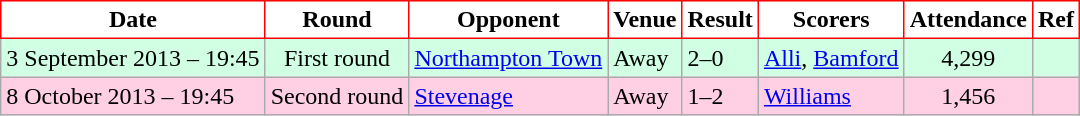<table class="wikitable"′>
<tr>
<th style="background:#FFFFFF; color:black; border:1px solid red;">Date</th>
<th style="background:#FFFFFF; color:black; border:1px solid red;">Round</th>
<th style="background:#FFFFFF; color:black; border:1px solid red;">Opponent</th>
<th style="background:#FFFFFF; color:black; border:1px solid red;">Venue</th>
<th style="background:#FFFFFF; color:black; border:1px solid red;">Result</th>
<th style="background:#FFFFFF; color:black; border:1px solid red;">Scorers</th>
<th style="background:#FFFFFF; color:black; border:1px solid red;">Attendance</th>
<th style="background:#FFFFFF; color:black; border:1px solid red;">Ref</th>
</tr>
<tr bgcolor = "#d0ffe3">
<td>3 September 2013 – 19:45</td>
<td align="center">First round</td>
<td><a href='#'>Northampton Town</a></td>
<td>Away</td>
<td>2–0</td>
<td><a href='#'>Alli</a>, <a href='#'>Bamford</a></td>
<td align="center">4,299</td>
<td></td>
</tr>
<tr bgcolor = "#ffd0e3">
<td>8 October 2013 – 19:45</td>
<td align="center">Second round</td>
<td><a href='#'>Stevenage</a></td>
<td>Away</td>
<td>1–2</td>
<td><a href='#'>Williams</a></td>
<td align="center">1,456</td>
<td></td>
</tr>
</table>
